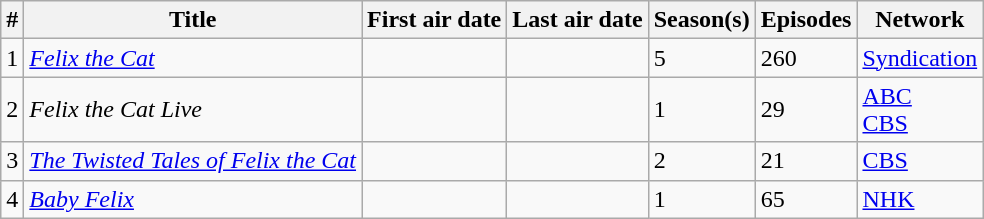<table class="wikitable">
<tr>
<th>#</th>
<th>Title</th>
<th>First air date</th>
<th>Last air date</th>
<th>Season(s)</th>
<th>Episodes</th>
<th>Network</th>
</tr>
<tr>
<td>1</td>
<td><em><a href='#'>Felix the Cat</a></em></td>
<td></td>
<td></td>
<td>5</td>
<td>260</td>
<td><a href='#'>Syndication</a></td>
</tr>
<tr>
<td>2</td>
<td><em>Felix the Cat Live</em></td>
<td></td>
<td></td>
<td>1</td>
<td>29</td>
<td><a href='#'>ABC</a><br><a href='#'>CBS</a></td>
</tr>
<tr>
<td>3</td>
<td><em><a href='#'>The Twisted Tales of Felix the Cat</a></em></td>
<td></td>
<td></td>
<td>2</td>
<td>21</td>
<td><a href='#'>CBS</a></td>
</tr>
<tr>
<td>4</td>
<td><em><a href='#'>Baby Felix</a></em></td>
<td></td>
<td></td>
<td>1</td>
<td>65</td>
<td><a href='#'>NHK</a></td>
</tr>
</table>
